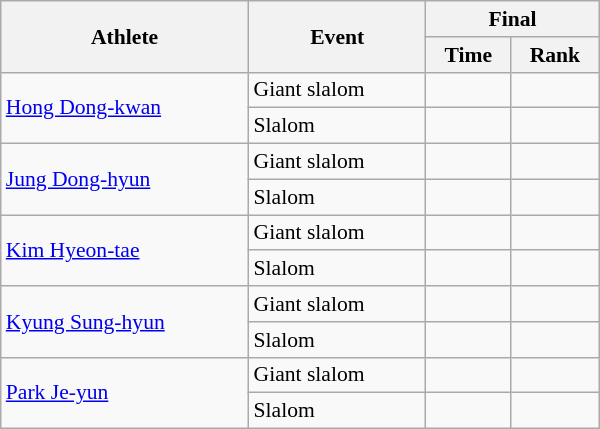<table class="wikitable" style="font-size:90%; text-align:center; width:400px">
<tr>
<th rowspan="2">Athlete</th>
<th rowspan="2">Event</th>
<th colspan="2">Final</th>
</tr>
<tr>
<th>Time</th>
<th>Rank</th>
</tr>
<tr>
<td align=left rowspan=2><a href='#'>Hong Dong-kwan</a></td>
<td align=left>Giant slalom</td>
<td></td>
<td></td>
</tr>
<tr>
<td align=left>Slalom</td>
<td></td>
<td></td>
</tr>
<tr>
<td align=left rowspan=2><a href='#'>Jung Dong-hyun</a></td>
<td align=left>Giant slalom</td>
<td></td>
<td></td>
</tr>
<tr>
<td align=left>Slalom</td>
<td></td>
<td></td>
</tr>
<tr>
<td align=left rowspan=2><a href='#'>Kim Hyeon-tae</a></td>
<td align=left>Giant slalom</td>
<td></td>
<td></td>
</tr>
<tr>
<td align=left>Slalom</td>
<td></td>
<td></td>
</tr>
<tr>
<td align=left rowspan=2><a href='#'>Kyung Sung-hyun</a></td>
<td align=left>Giant slalom</td>
<td></td>
<td></td>
</tr>
<tr>
<td align=left>Slalom</td>
<td></td>
<td></td>
</tr>
<tr>
<td align=left rowspan=2><a href='#'>Park Je-yun</a></td>
<td align=left>Giant slalom</td>
<td></td>
<td></td>
</tr>
<tr>
<td align=left>Slalom</td>
<td></td>
<td></td>
</tr>
</table>
